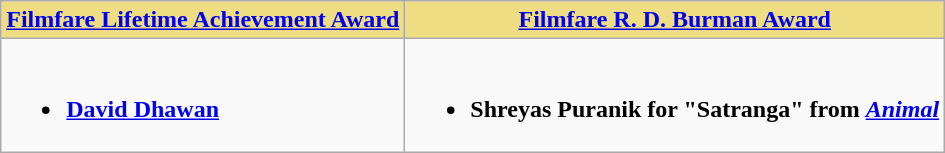<table class="wikitable">
<tr>
<th style="background:#EEDD82;"><a href='#'>Filmfare Lifetime Achievement Award</a></th>
<th style="background:#EEDD82;"><a href='#'>Filmfare R. D. Burman Award</a></th>
</tr>
<tr>
<td style="vertical-align:top"><br><ul><li><strong><a href='#'>David Dhawan</a></strong></li></ul></td>
<td style="vertical-align:top"><br><ul><li><strong>Shreyas Puranik for "Satranga" from <em><a href='#'>Animal</a><strong><em></li></ul></td>
</tr>
</table>
